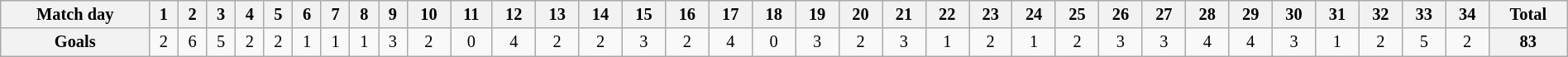<table class="wikitable" style="width:100%; font-size:85%;">
<tr valign=top>
<th align=center>Match day</th>
<th align=center>1</th>
<th align=center>2</th>
<th align=center>3</th>
<th align=center>4</th>
<th align=center>5</th>
<th align=center>6</th>
<th align=center>7</th>
<th align=center>8</th>
<th align=center>9</th>
<th align=center>10</th>
<th align=center>11</th>
<th align=center>12</th>
<th align=center>13</th>
<th align=center>14</th>
<th align=center>15</th>
<th align=center>16</th>
<th align=center>17</th>
<th align=center>18</th>
<th align=center>19</th>
<th align=center>20</th>
<th align=center>21</th>
<th align=center>22</th>
<th align=center>23</th>
<th align=center>24</th>
<th align=center>25</th>
<th align=center>26</th>
<th align=center>27</th>
<th align=center>28</th>
<th align=center>29</th>
<th align=center>30</th>
<th align=center>31</th>
<th align=center>32</th>
<th align=center>33</th>
<th align=center>34</th>
<th align=center><strong>Total</strong></th>
</tr>
<tr>
<th align=center>Goals</th>
<td align=center>2</td>
<td align=center>6</td>
<td align=center>5</td>
<td align=center>2</td>
<td align=center>2</td>
<td align=center>1</td>
<td align=center>1</td>
<td align=center>1</td>
<td align=center>3</td>
<td align=center>2</td>
<td align=center>0</td>
<td align=center>4</td>
<td align=center>2</td>
<td align=center>2</td>
<td align=center>3</td>
<td align=center>2</td>
<td align=center>4</td>
<td align=center>0</td>
<td align=center>3</td>
<td align=center>2</td>
<td align=center>3</td>
<td align=center>1</td>
<td align=center>2</td>
<td align=center>1</td>
<td align=center>2</td>
<td align=center>3</td>
<td align=center>3</td>
<td align=center>4</td>
<td align=center>4</td>
<td align=center>3</td>
<td align=center>1</td>
<td align=center>2</td>
<td align=center>5</td>
<td align=center>2</td>
<th align=center><strong>83</strong></th>
</tr>
</table>
